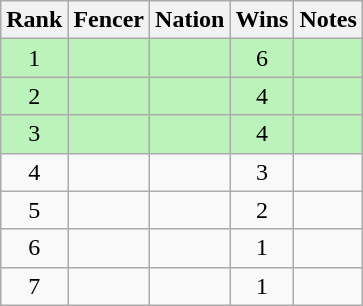<table class="wikitable sortable" style="text-align:center">
<tr>
<th>Rank</th>
<th>Fencer</th>
<th>Nation</th>
<th>Wins</th>
<th>Notes</th>
</tr>
<tr bgcolor=bbf3bb>
<td>1</td>
<td align=left></td>
<td align=left></td>
<td>6</td>
<td></td>
</tr>
<tr bgcolor=bbf3bb>
<td>2</td>
<td align=left></td>
<td align=left></td>
<td>4</td>
<td></td>
</tr>
<tr bgcolor=bbf3bb>
<td>3</td>
<td align=left></td>
<td align=left></td>
<td>4</td>
<td></td>
</tr>
<tr>
<td>4</td>
<td align=left></td>
<td align=left></td>
<td>3</td>
<td></td>
</tr>
<tr>
<td>5</td>
<td align=left></td>
<td align=left></td>
<td>2</td>
<td></td>
</tr>
<tr>
<td>6</td>
<td align=left></td>
<td align=left></td>
<td>1</td>
<td></td>
</tr>
<tr>
<td>7</td>
<td align=left></td>
<td align=left></td>
<td>1</td>
<td></td>
</tr>
</table>
